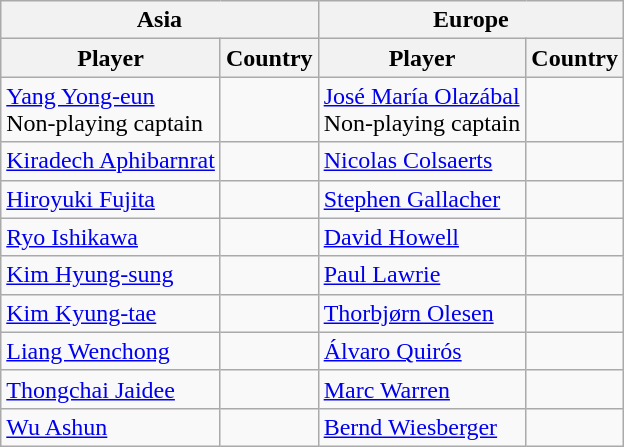<table class="wikitable">
<tr>
<th colspan=2>Asia</th>
<th colspan=2>Europe</th>
</tr>
<tr>
<th>Player</th>
<th>Country</th>
<th>Player</th>
<th>Country</th>
</tr>
<tr>
<td><a href='#'>Yang Yong-eun</a><br>Non-playing captain</td>
<td></td>
<td><a href='#'>José María Olazábal</a><br>Non-playing captain</td>
<td></td>
</tr>
<tr>
<td><a href='#'>Kiradech Aphibarnrat</a></td>
<td></td>
<td><a href='#'>Nicolas Colsaerts</a></td>
<td></td>
</tr>
<tr>
<td><a href='#'>Hiroyuki Fujita</a></td>
<td></td>
<td><a href='#'>Stephen Gallacher</a></td>
<td></td>
</tr>
<tr>
<td><a href='#'>Ryo Ishikawa</a></td>
<td></td>
<td><a href='#'>David Howell</a></td>
<td></td>
</tr>
<tr>
<td><a href='#'>Kim Hyung-sung</a></td>
<td></td>
<td><a href='#'>Paul Lawrie</a></td>
<td></td>
</tr>
<tr>
<td><a href='#'>Kim Kyung-tae</a></td>
<td></td>
<td><a href='#'>Thorbjørn Olesen</a></td>
<td></td>
</tr>
<tr>
<td><a href='#'>Liang Wenchong</a></td>
<td></td>
<td><a href='#'>Álvaro Quirós</a></td>
<td></td>
</tr>
<tr>
<td><a href='#'>Thongchai Jaidee</a></td>
<td></td>
<td><a href='#'>Marc Warren</a></td>
<td></td>
</tr>
<tr>
<td><a href='#'>Wu Ashun</a></td>
<td></td>
<td><a href='#'>Bernd Wiesberger</a></td>
<td></td>
</tr>
</table>
